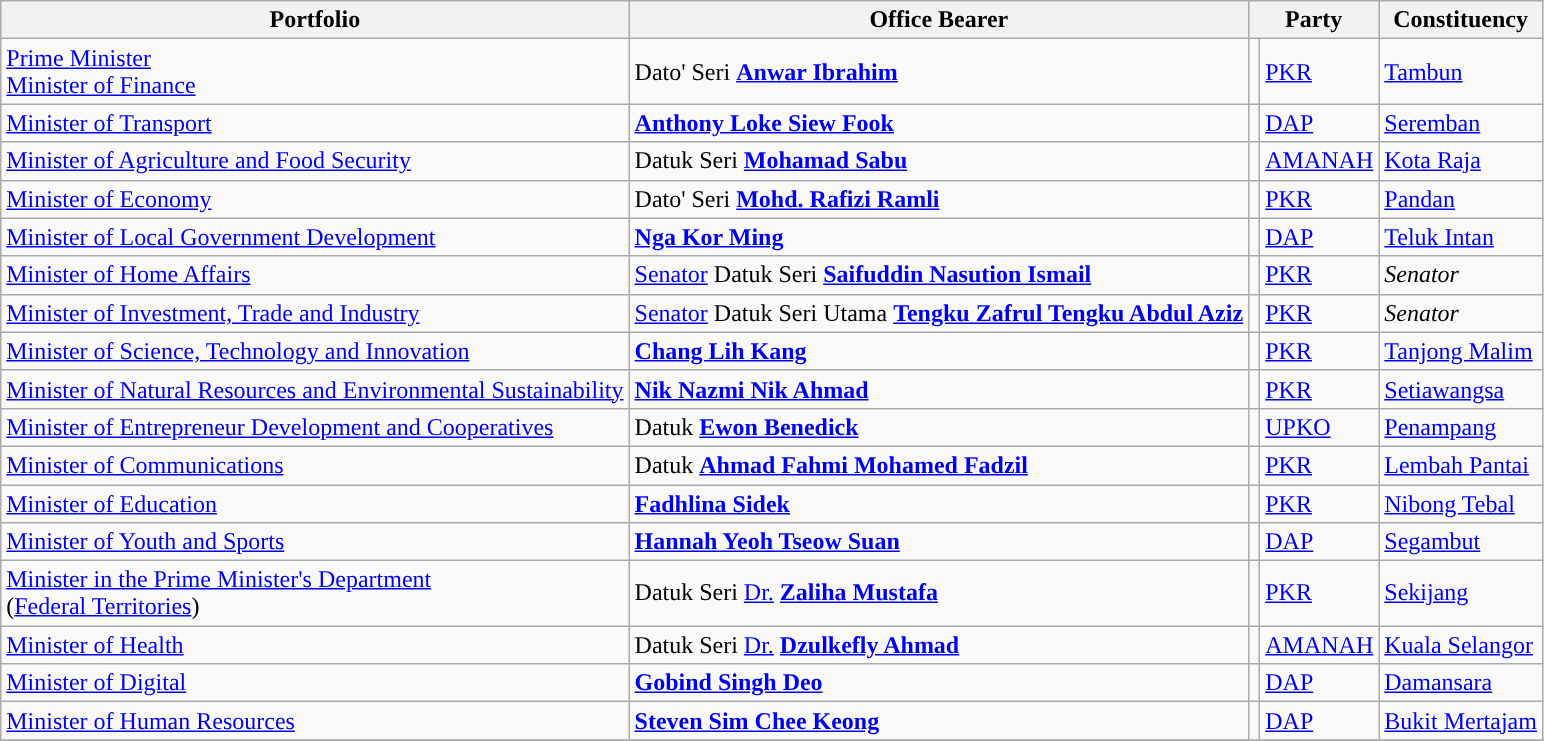<table class="sortable wikitable">
<tr>
<th>Portfolio</th>
<th>Office Bearer</th>
<th colspan="2">Party</th>
<th>Constituency</th>
</tr>
<tr>
<td><a href='#'>Prime Minister</a> <br> <a href='#'>Minister of Finance</a></td>
<td>Dato' Seri <strong><a href='#'>Anwar Ibrahim</a></strong> </td>
<td></td>
<td><a href='#'>PKR</a></td>
<td><a href='#'>Tambun</a></td>
</tr>
<tr>
<td><a href='#'>Minister of Transport</a></td>
<td><strong><a href='#'>Anthony Loke Siew Fook</a></strong>  </td>
<td></td>
<td><a href='#'>DAP</a></td>
<td><a href='#'>Seremban</a></td>
</tr>
<tr>
<td><a href='#'>Minister of Agriculture and Food Security</a></td>
<td>Datuk Seri <strong><a href='#'>Mohamad Sabu</a></strong> </td>
<td></td>
<td><a href='#'>AMANAH</a></td>
<td><a href='#'>Kota Raja</a></td>
</tr>
<tr>
<td><a href='#'>Minister of Economy</a></td>
<td>Dato' Seri <strong><a href='#'>Mohd. Rafizi Ramli</a></strong> </td>
<td></td>
<td><a href='#'>PKR</a></td>
<td><a href='#'>Pandan</a></td>
</tr>
<tr>
<td><a href='#'>Minister of Local Government Development</a></td>
<td><strong><a href='#'>Nga Kor Ming</a></strong>  </td>
<td></td>
<td><a href='#'>DAP</a></td>
<td><a href='#'>Teluk Intan</a></td>
</tr>
<tr>
<td><a href='#'>Minister of Home Affairs</a></td>
<td><a href='#'>Senator</a> Datuk Seri <strong><a href='#'>Saifuddin Nasution Ismail</a></strong></td>
<td></td>
<td><a href='#'>PKR</a></td>
<td><em>Senator</em></td>
</tr>
<tr>
<td><a href='#'>Minister of Investment, Trade and Industry</a></td>
<td><a href='#'>Senator</a> Datuk Seri Utama <strong><a href='#'>Tengku Zafrul Tengku Abdul Aziz</a></strong></td>
<td></td>
<td><a href='#'>PKR</a></td>
<td><em>Senator</em></td>
</tr>
<tr>
<td><a href='#'>Minister of Science, Technology and Innovation</a></td>
<td><strong><a href='#'>Chang Lih Kang</a></strong> </td>
<td></td>
<td><a href='#'>PKR</a></td>
<td><a href='#'>Tanjong Malim</a></td>
</tr>
<tr>
<td><a href='#'>Minister of Natural Resources and Environmental Sustainability</a></td>
<td><strong><a href='#'>Nik Nazmi Nik Ahmad</a></strong> </td>
<td></td>
<td><a href='#'>PKR</a></td>
<td><a href='#'>Setiawangsa</a></td>
</tr>
<tr>
<td><a href='#'>Minister of Entrepreneur Development and Cooperatives</a></td>
<td>Datuk <strong><a href='#'>Ewon Benedick</a></strong>  </td>
<td></td>
<td><a href='#'>UPKO</a></td>
<td><a href='#'>Penampang</a></td>
</tr>
<tr>
<td><a href='#'>Minister of Communications</a></td>
<td>Datuk <strong><a href='#'>Ahmad Fahmi Mohamed Fadzil</a></strong> </td>
<td></td>
<td><a href='#'>PKR</a></td>
<td><a href='#'>Lembah Pantai</a></td>
</tr>
<tr>
<td><a href='#'>Minister of Education</a></td>
<td><strong><a href='#'>Fadhlina Sidek</a></strong> </td>
<td></td>
<td><a href='#'>PKR</a></td>
<td><a href='#'>Nibong Tebal</a></td>
</tr>
<tr>
<td><a href='#'>Minister of Youth and Sports</a></td>
<td><strong><a href='#'>Hannah Yeoh Tseow Suan</a></strong> </td>
<td></td>
<td><a href='#'>DAP</a></td>
<td><a href='#'>Segambut</a></td>
</tr>
<tr>
<td><a href='#'>Minister in the Prime Minister's Department</a><br>(<a href='#'>Federal Territories</a>)</td>
<td>Datuk Seri <a href='#'>Dr.</a> <strong><a href='#'>Zaliha Mustafa</a></strong> </td>
<td></td>
<td><a href='#'>PKR</a></td>
<td><a href='#'>Sekijang</a></td>
</tr>
<tr>
<td><a href='#'>Minister of Health</a></td>
<td>Datuk Seri <a href='#'>Dr.</a> <strong><a href='#'>Dzulkefly Ahmad</a></strong> </td>
<td></td>
<td><a href='#'>AMANAH</a></td>
<td><a href='#'>Kuala Selangor</a></td>
</tr>
<tr>
<td><a href='#'>Minister of Digital</a></td>
<td><strong><a href='#'>Gobind Singh Deo</a></strong> </td>
<td></td>
<td><a href='#'>DAP</a></td>
<td><a href='#'>Damansara</a></td>
</tr>
<tr>
<td><a href='#'>Minister of Human Resources</a></td>
<td><strong><a href='#'>Steven Sim Chee Keong</a></strong> </td>
<td></td>
<td><a href='#'>DAP</a></td>
<td><a href='#'>Bukit Mertajam</a></td>
</tr>
<tr>
</tr>
</table>
